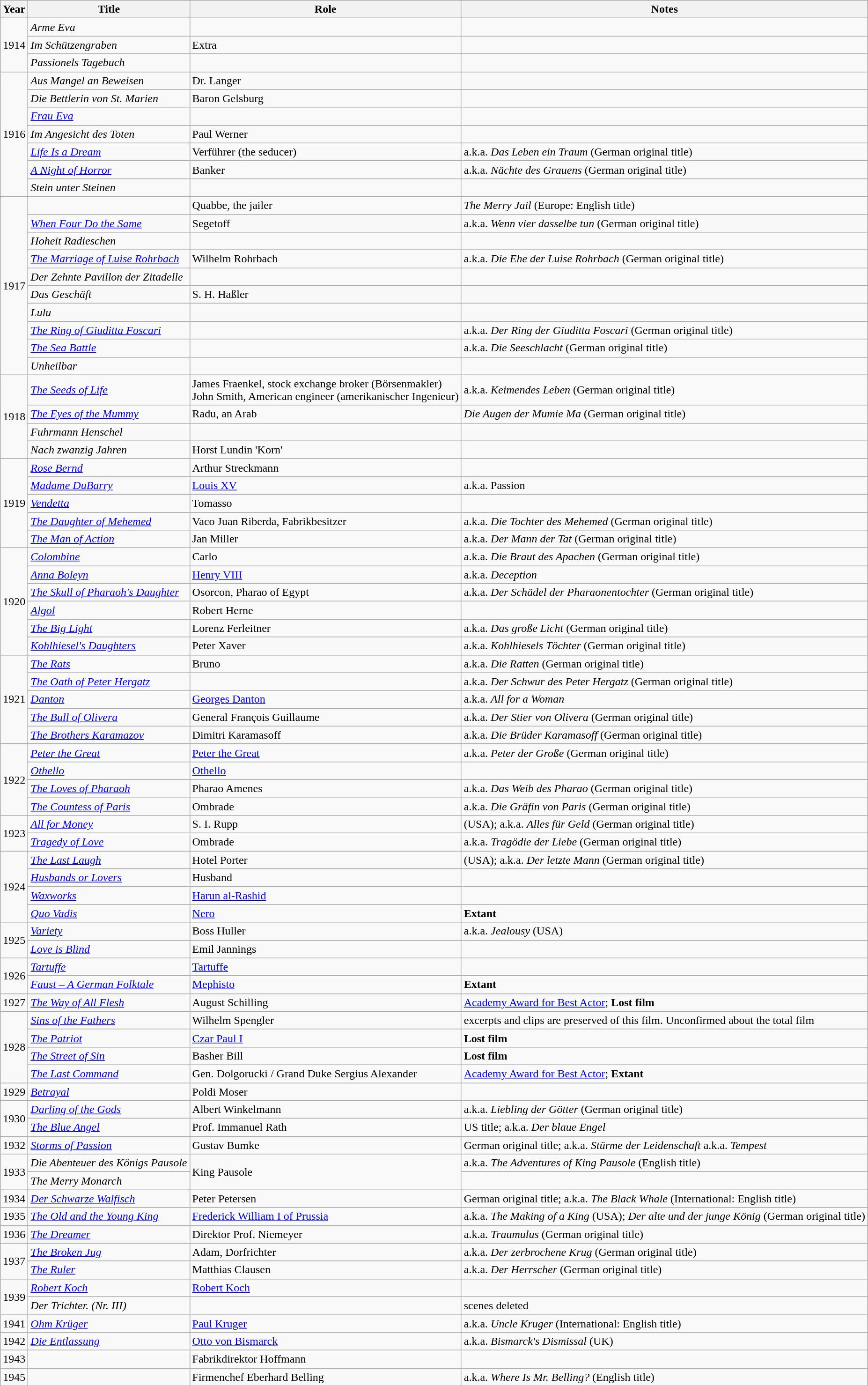<table class="wikitable sortable plainrowheaders">
<tr>
<th scope="col">Year</th>
<th scope="col">Title</th>
<th scope="col">Role</th>
<th scope="col" class="unsortable">Notes</th>
</tr>
<tr>
<td rowspan= 3>1914</td>
<td><em>Arme Eva</em></td>
<td></td>
<td></td>
</tr>
<tr>
<td><em>Im Schützengraben</em></td>
<td>Extra</td>
<td></td>
</tr>
<tr>
<td><em>Passionels Tagebuch</em></td>
<td></td>
<td></td>
</tr>
<tr>
<td rowspan=7>1916</td>
<td><em>Aus Mangel an Beweisen</em></td>
<td>Dr. Langer</td>
<td></td>
</tr>
<tr>
<td><em>Die Bettlerin von St. Marien</em></td>
<td>Baron Gelsburg</td>
<td></td>
</tr>
<tr>
<td><em><a href='#'>Frau Eva</a></em></td>
<td></td>
<td></td>
</tr>
<tr>
<td><em>Im Angesicht des Toten</em></td>
<td>Paul Werner</td>
<td></td>
</tr>
<tr>
<td><em><a href='#'>Life Is a Dream</a></em></td>
<td>Verführer (the seducer)</td>
<td>a.k.a. <em>Das Leben ein Traum</em> (German original title)</td>
</tr>
<tr>
<td><em><a href='#'>A Night of Horror</a></em></td>
<td>Banker</td>
<td>a.k.a. <em>Nächte des Grauens</em> (German original title)</td>
</tr>
<tr>
<td><em>Stein unter Steinen</em></td>
<td></td>
<td></td>
</tr>
<tr>
<td rowspan=10>1917</td>
<td><em></em></td>
<td>Quabbe, the jailer</td>
<td><em>The Merry Jail</em> (Europe: English title)</td>
</tr>
<tr>
<td><em><a href='#'>When Four Do the Same</a></em></td>
<td>Segetoff</td>
<td>a.k.a. <em>Wenn vier dasselbe tun</em> (German original title)</td>
</tr>
<tr>
<td><em>Hoheit Radieschen</em></td>
<td></td>
<td></td>
</tr>
<tr>
<td><em><a href='#'>The Marriage of Luise Rohrbach</a></em></td>
<td>Wilhelm Rohrbach</td>
<td>a.k.a. <em>Die Ehe der Luise Rohrbach</em> (German original title)</td>
</tr>
<tr>
<td><em>Der Zehnte Pavillon der Zitadelle</em></td>
<td></td>
<td></td>
</tr>
<tr>
<td><em>Das Geschäft</em></td>
<td>S. H. Haßler</td>
<td></td>
</tr>
<tr>
<td><em>Lulu</em></td>
<td></td>
<td></td>
</tr>
<tr>
<td><em><a href='#'>The Ring of Giuditta Foscari</a></em></td>
<td></td>
<td>a.k.a. <em>Der Ring der Giuditta Foscari</em> (German original title)</td>
</tr>
<tr>
<td><em><a href='#'>The Sea Battle</a></em></td>
<td></td>
<td>a.k.a. <em>Die Seeschlacht</em> (German original title)</td>
</tr>
<tr>
<td><em>Unheilbar</em></td>
<td></td>
<td></td>
</tr>
<tr>
<td rowspan= 4>1918</td>
<td><em><a href='#'>The Seeds of Life</a></em></td>
<td>James Fraenkel, stock exchange broker (Börsenmakler)<br>John Smith, American engineer (amerikanischer Ingenieur)</td>
<td>a.k.a. <em>Keimendes Leben</em> (German original title)</td>
</tr>
<tr>
<td><em><a href='#'>The Eyes of the Mummy</a></em></td>
<td>Radu, an Arab</td>
<td><em>Die Augen der Mumie Ma</em> (German original title)</td>
</tr>
<tr>
<td><em>Fuhrmann Henschel</em></td>
<td></td>
<td></td>
</tr>
<tr>
<td><em>Nach zwanzig Jahren</em></td>
<td>Horst Lundin 'Korn'</td>
<td></td>
</tr>
<tr>
<td rowspan=5>1919</td>
<td><em><a href='#'>Rose Bernd</a></em></td>
<td>Arthur Streckmann</td>
<td></td>
</tr>
<tr>
<td><em><a href='#'>Madame DuBarry</a></em></td>
<td><a href='#'>Louis XV</a></td>
<td>a.k.a. Passion</td>
</tr>
<tr>
<td><em><a href='#'>Vendetta</a></em></td>
<td>Tomasso</td>
<td></td>
</tr>
<tr>
<td><em><a href='#'>The Daughter of Mehemed</a></em></td>
<td>Vaco Juan Riberda, Fabrikbesitzer</td>
<td>a.k.a. <em>Die Tochter des Mehemed</em> (German original title)</td>
</tr>
<tr>
<td><em><a href='#'>The Man of Action</a></em></td>
<td>Jan Miller</td>
<td>a.k.a. <em>Der Mann der Tat</em> (German original title)</td>
</tr>
<tr>
<td rowspan= 6>1920</td>
<td><em><a href='#'>Colombine</a></em></td>
<td>Carlo</td>
<td>a.k.a. <em>Die Braut des Apachen</em> (German original title)</td>
</tr>
<tr>
<td><em><a href='#'>Anna Boleyn</a></em></td>
<td><a href='#'>Henry VIII</a></td>
<td>a.k.a. <em>Deception</em></td>
</tr>
<tr>
<td><em><a href='#'>The Skull of Pharaoh's Daughter</a></em></td>
<td>Osorcon, Pharao of Egypt</td>
<td>a.k.a. <em>Der Schädel der Pharaonentochter</em> (German original title)</td>
</tr>
<tr>
<td><em><a href='#'>Algol</a></em></td>
<td>Robert Herne</td>
<td></td>
</tr>
<tr>
<td><em><a href='#'>The Big Light</a></em></td>
<td>Lorenz Ferleitner</td>
<td>a.k.a. <em>Das große Licht</em> (German original title)</td>
</tr>
<tr>
<td><em><a href='#'>Kohlhiesel's Daughters</a></em></td>
<td>Peter Xaver</td>
<td>a.k.a. <em>Kohlhiesels Töchter</em> (German original title)</td>
</tr>
<tr>
<td rowspan=5>1921</td>
<td><em><a href='#'>The Rats</a></em></td>
<td>Bruno</td>
<td>a.k.a. <em>Die Ratten</em> (German original title)</td>
</tr>
<tr>
<td><em><a href='#'>The Oath of Peter Hergatz</a></em></td>
<td></td>
<td>a.k.a. <em>Der Schwur des Peter Hergatz</em> (German original title)</td>
</tr>
<tr>
<td><em><a href='#'>Danton</a></em></td>
<td><a href='#'>Georges Danton</a></td>
<td>a.k.a. <em>All for a Woman</em></td>
</tr>
<tr>
<td><em><a href='#'>The Bull of Olivera</a></em></td>
<td>General François Guillaume</td>
<td>a.k.a. <em>Der Stier von Olivera</em> (German original title)</td>
</tr>
<tr>
<td><em><a href='#'>The Brothers Karamazov</a></em></td>
<td>Dimitri Karamasoff</td>
<td>a.k.a. <em>Die Brüder Karamasoff</em> (German original title)</td>
</tr>
<tr>
<td rowspan=4>1922</td>
<td><em><a href='#'>Peter the Great</a></em></td>
<td><a href='#'>Peter the Great</a></td>
<td>a.k.a. <em>Peter der Große</em> (German original title)</td>
</tr>
<tr>
<td><em><a href='#'>Othello</a></em></td>
<td><a href='#'>Othello</a></td>
<td></td>
</tr>
<tr>
<td><em><a href='#'>The Loves of Pharaoh</a></em></td>
<td>Pharao Amenes</td>
<td>a.k.a. <em>Das Weib des Pharao</em> (German original title)</td>
</tr>
<tr>
<td><em><a href='#'>The Countess of Paris</a></em></td>
<td>Ombrade</td>
<td>a.k.a. <em>Die Gräfin von Paris</em> (German original title)</td>
</tr>
<tr>
<td rowspan=2>1923</td>
<td><em><a href='#'>All for Money</a></em></td>
<td>S. I. Rupp</td>
<td>(USA); a.k.a. <em>Alles für Geld</em>  (German original title)</td>
</tr>
<tr>
<td><em><a href='#'>Tragedy of Love</a></em></td>
<td>Ombrade</td>
<td>a.k.a. <em>Tragödie der Liebe</em> (German original title)</td>
</tr>
<tr>
<td rowspan=4>1924</td>
<td><em><a href='#'>The Last Laugh</a></em></td>
<td>Hotel Porter</td>
<td>(USA); a.k.a. <em>Der letzte Mann</em> (German original title)</td>
</tr>
<tr>
<td><em><a href='#'>Husbands or Lovers</a></em></td>
<td>Husband</td>
<td></td>
</tr>
<tr>
<td><em><a href='#'>Waxworks</a></em></td>
<td><a href='#'>Harun al-Rashid</a></td>
<td></td>
</tr>
<tr>
<td><em><a href='#'>Quo Vadis</a></em></td>
<td><a href='#'>Nero</a></td>
<td><strong>Extant</strong></td>
</tr>
<tr>
<td rowspan=2>1925</td>
<td><em><a href='#'>Variety</a></em></td>
<td>Boss Huller</td>
<td>a.k.a. <em>Jealousy</em> (USA)</td>
</tr>
<tr>
<td><em><a href='#'>Love is Blind</a></em></td>
<td>Emil Jannings</td>
<td></td>
</tr>
<tr>
<td rowspan=2>1926</td>
<td><em><a href='#'>Tartuffe</a></em></td>
<td><a href='#'>Tartuffe</a></td>
<td></td>
</tr>
<tr>
<td><em><a href='#'>Faust – A German Folktale</a></em></td>
<td><a href='#'>Mephisto</a></td>
<td><strong>Extant</strong></td>
</tr>
<tr>
<td>1927</td>
<td><em><a href='#'>The Way of All Flesh</a></em></td>
<td>August Schilling</td>
<td><a href='#'>Academy Award for Best Actor</a>;  <strong>Lost film</strong></td>
</tr>
<tr>
<td rowspan=4>1928</td>
<td><em><a href='#'>Sins of the Fathers</a></em></td>
<td>Wilhelm Spengler</td>
<td>excerpts and clips are preserved of this film. Unconfirmed about the total film</td>
</tr>
<tr>
<td><em><a href='#'>The Patriot</a></em></td>
<td><a href='#'>Czar Paul I</a></td>
<td><strong>Lost film</strong></td>
</tr>
<tr>
<td><em><a href='#'>The Street of Sin</a></em></td>
<td>Basher Bill</td>
<td><strong>Lost film</strong></td>
</tr>
<tr>
<td><em><a href='#'>The Last Command</a></em></td>
<td>Gen. Dolgorucki / Grand Duke Sergius Alexander</td>
<td><a href='#'>Academy Award for Best Actor</a>;  <strong>Extant</strong></td>
</tr>
<tr>
<td>1929</td>
<td><em><a href='#'>Betrayal</a></em></td>
<td>Poldi Moser</td>
<td></td>
</tr>
<tr>
<td rowspan=2>1930</td>
<td><em><a href='#'>Darling of the Gods</a></em></td>
<td>Albert Winkelmann</td>
<td>a.k.a. <em>Liebling der Götter</em> (German original title)</td>
</tr>
<tr>
<td><em><a href='#'>The Blue Angel</a></em></td>
<td>Prof. Immanuel Rath</td>
<td>US title; a.k.a. <em>Der blaue Engel</em></td>
</tr>
<tr>
<td>1932</td>
<td><em><a href='#'>Storms of Passion</a></em></td>
<td>Gustav Bumke</td>
<td>German original title; a.k.a. <em>Stürme der Leidenschaft</em> a.k.a. <em>Tempest</em></td>
</tr>
<tr>
<td rowspan=2>1933</td>
<td><em>Die Abenteuer des Königs Pausole</em></td>
<td rowspan="2">King Pausole</td>
<td>a.k.a. <em>The Adventures of King Pausole</em> (English title)</td>
</tr>
<tr>
<td><em>The Merry Monarch</em></td>
<td></td>
</tr>
<tr>
<td>1934</td>
<td><em><a href='#'>Der Schwarze Walfisch</a></em></td>
<td>Peter Petersen</td>
<td>German original title; a.k.a. <em>The Black Whale</em> (International: English title)</td>
</tr>
<tr>
<td>1935</td>
<td><em><a href='#'>The Old and the Young King</a></em></td>
<td><a href='#'>Frederick William I of Prussia</a></td>
<td>a.k.a. <em>The Making of a King</em> (USA); <em>Der alte und der junge König</em> (German original title)</td>
</tr>
<tr>
<td>1936</td>
<td><em><a href='#'>The Dreamer</a></em></td>
<td>Direktor Prof. Niemeyer</td>
<td>a.k.a. <em>Traumulus</em>  (German original title)</td>
</tr>
<tr>
<td rowspan=2>1937</td>
<td><em><a href='#'>The Broken Jug</a></em></td>
<td>Adam, Dorfrichter</td>
<td>a.k.a. <em>Der zerbrochene Krug</em> (German original title)</td>
</tr>
<tr>
<td><em><a href='#'>The Ruler</a></em></td>
<td>Matthias Clausen</td>
<td>a.k.a. <em>Der Herrscher</em> (German original title)</td>
</tr>
<tr>
<td rowspan=2>1939</td>
<td><em><a href='#'>Robert Koch</a></em></td>
<td><a href='#'>Robert Koch</a></td>
<td></td>
</tr>
<tr>
<td><em>Der Trichter. (Nr. III)</em></td>
<td></td>
<td>scenes deleted</td>
</tr>
<tr>
<td>1941</td>
<td><em><a href='#'>Ohm Krüger</a></em></td>
<td><a href='#'>Paul Kruger</a></td>
<td>a.k.a. <em>Uncle Kruger</em> (International: English title)</td>
</tr>
<tr>
<td>1942</td>
<td><em><a href='#'>Die Entlassung</a></em></td>
<td><a href='#'>Otto von Bismarck</a></td>
<td>a.k.a. <em>Bismarck's Dismissal</em> (UK)</td>
</tr>
<tr>
<td>1943</td>
<td><em></em></td>
<td>Fabrikdirektor Hoffmann</td>
<td></td>
</tr>
<tr>
<td>1945</td>
<td><em></em></td>
<td>Firmenchef Eberhard Belling</td>
<td>a.k.a. <em>Where Is Mr. Belling?</em> (English title)</td>
</tr>
<tr>
</tr>
</table>
